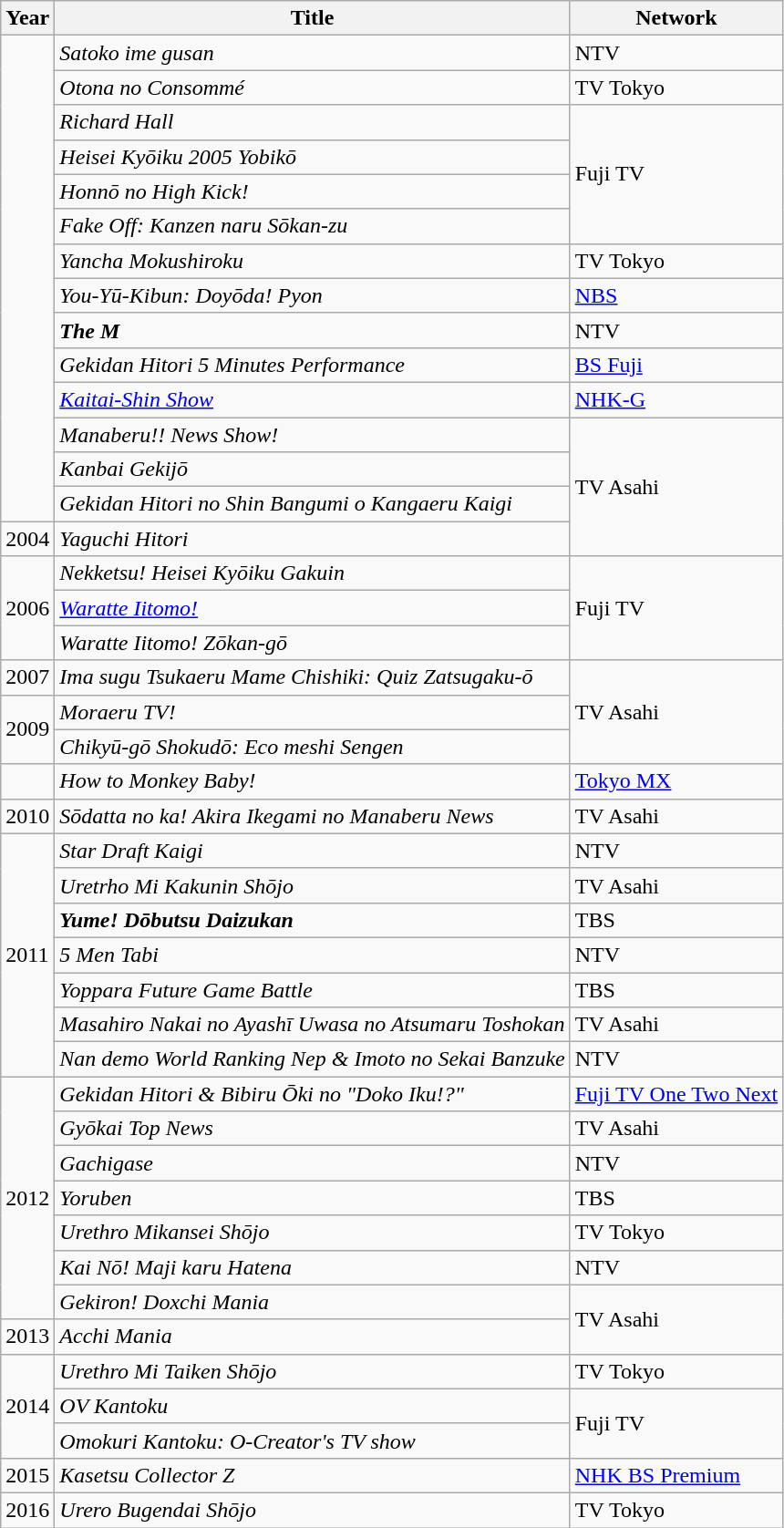<table class="wikitable">
<tr>
<th>Year</th>
<th>Title</th>
<th>Network</th>
</tr>
<tr>
<td rowspan="14"></td>
<td><em>Satoko ime gusan</em></td>
<td>NTV</td>
</tr>
<tr>
<td><em>Otona no Consommé</em></td>
<td>TV Tokyo</td>
</tr>
<tr>
<td><em>Richard Hall</em></td>
<td rowspan="4">Fuji TV</td>
</tr>
<tr>
<td><em>Heisei Kyōiku 2005 Yobikō</em></td>
</tr>
<tr>
<td><em>Honnō no High Kick!</em></td>
</tr>
<tr>
<td><em>Fake Off: Kanzen naru Sōkan-zu</em></td>
</tr>
<tr>
<td><em>Yancha Mokushiroku</em></td>
<td>TV Tokyo</td>
</tr>
<tr>
<td><em>You-Yū-Kibun: Doyōda! Pyon</em></td>
<td><a href='#'>NBS</a></td>
</tr>
<tr>
<td><strong><em>The M</em></strong></td>
<td>NTV</td>
</tr>
<tr>
<td><em>Gekidan Hitori 5 Minutes Performance</em></td>
<td><a href='#'>BS Fuji</a></td>
</tr>
<tr>
<td><em><a href='#'>Kaitai-Shin Show</a></em></td>
<td><a href='#'>NHK-G</a></td>
</tr>
<tr>
<td><em>Manaberu!! News Show!</em></td>
<td rowspan="4">TV Asahi</td>
</tr>
<tr>
<td><em>Kanbai Gekijō</em></td>
</tr>
<tr>
<td><em>Gekidan Hitori no Shin Bangumi o Kangaeru Kaigi</em></td>
</tr>
<tr>
<td>2004</td>
<td><em>Yaguchi Hitori</em></td>
</tr>
<tr>
<td rowspan="3">2006</td>
<td><em>Nekketsu! Heisei Kyōiku Gakuin</em></td>
<td rowspan="3">Fuji TV</td>
</tr>
<tr>
<td><em><a href='#'>Waratte Iitomo!</a></em></td>
</tr>
<tr>
<td><em>Waratte Iitomo! Zōkan-gō</em></td>
</tr>
<tr>
<td>2007</td>
<td><em>Ima sugu Tsukaeru Mame Chishiki: Quiz Zatsugaku-ō</em></td>
<td rowspan="3">TV Asahi</td>
</tr>
<tr>
<td rowspan="2">2009</td>
<td><em>Moraeru TV!</em></td>
</tr>
<tr>
<td><em>Chikyū-gō Shokudō: Eco meshi Sengen</em></td>
</tr>
<tr>
<td></td>
<td><em>How to Monkey Baby!</em></td>
<td><a href='#'>Tokyo MX</a></td>
</tr>
<tr>
<td>2010</td>
<td><em>Sōdatta no ka! Akira Ikegami no Manaberu News</em></td>
<td>TV Asahi</td>
</tr>
<tr>
<td rowspan="7">2011</td>
<td><em>Star Draft Kaigi</em></td>
<td>NTV</td>
</tr>
<tr>
<td><em>Uretrho Mi Kakunin Shōjo</em></td>
<td>TV Asahi</td>
</tr>
<tr>
<td><strong><em>Yume! Dōbutsu Daizukan</em></strong></td>
<td>TBS</td>
</tr>
<tr>
<td><em>5 Men Tabi</em></td>
<td>NTV</td>
</tr>
<tr>
<td><em>Yoppara Future Game Battle</em></td>
<td>TBS</td>
</tr>
<tr>
<td><em>Masahiro Nakai no Ayashī Uwasa no Atsumaru Toshokan</em></td>
<td>TV Asahi</td>
</tr>
<tr>
<td><em>Nan demo World Ranking Nep & Imoto no Sekai Banzuke</em></td>
<td>NTV</td>
</tr>
<tr>
<td rowspan="7">2012</td>
<td><em>Gekidan Hitori & Bibiru Ōki no "Doko Iku!?"</em></td>
<td><a href='#'>Fuji TV One Two Next</a></td>
</tr>
<tr>
<td><em>Gyōkai Top News</em></td>
<td>TV Asahi</td>
</tr>
<tr>
<td><em>Gachigase</em></td>
<td>NTV</td>
</tr>
<tr>
<td><em>Yoruben</em></td>
<td>TBS</td>
</tr>
<tr>
<td><em>Urethro Mikansei Shōjo</em></td>
<td>TV Tokyo</td>
</tr>
<tr>
<td><em>Kai Nō! Maji karu Hatena</em></td>
<td>NTV</td>
</tr>
<tr>
<td><em>Gekiron! Doxchi Mania</em></td>
<td rowspan="2">TV Asahi</td>
</tr>
<tr>
<td>2013</td>
<td><em>Acchi Mania</em></td>
</tr>
<tr>
<td rowspan="3">2014</td>
<td><em>Urethro Mi Taiken Shōjo</em></td>
<td>TV Tokyo</td>
</tr>
<tr>
<td><em>OV Kantoku</em></td>
<td rowspan="2">Fuji TV</td>
</tr>
<tr>
<td><em>Omokuri Kantoku: O-Creator's TV show</em></td>
</tr>
<tr>
<td>2015</td>
<td><em>Kasetsu Collector Z</em></td>
<td><a href='#'>NHK BS Premium</a></td>
</tr>
<tr>
<td>2016</td>
<td><em>Urero Bugendai Shōjo</em></td>
<td>TV Tokyo</td>
</tr>
</table>
